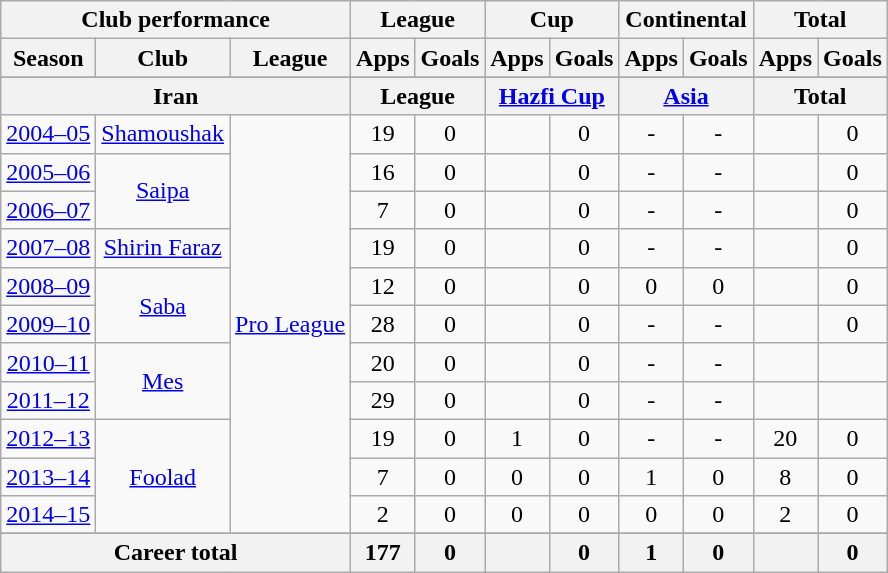<table class="wikitable" style="text-align:center">
<tr>
<th colspan=3>Club performance</th>
<th colspan=2>League</th>
<th colspan=2>Cup</th>
<th colspan=2>Continental</th>
<th colspan=2>Total</th>
</tr>
<tr>
<th>Season</th>
<th>Club</th>
<th>League</th>
<th>Apps</th>
<th>Goals</th>
<th>Apps</th>
<th>Goals</th>
<th>Apps</th>
<th>Goals</th>
<th>Apps</th>
<th>Goals</th>
</tr>
<tr>
</tr>
<tr>
<th colspan=3>Iran</th>
<th colspan=2>League</th>
<th colspan=2><a href='#'>Hazfi Cup</a></th>
<th colspan=2><a href='#'>Asia</a></th>
<th colspan=2>Total</th>
</tr>
<tr>
<td><a href='#'>2004–05</a></td>
<td><a href='#'>Shamoushak</a></td>
<td rowspan="11"><a href='#'>Pro League</a></td>
<td>19</td>
<td>0</td>
<td></td>
<td>0</td>
<td>-</td>
<td>-</td>
<td></td>
<td>0</td>
</tr>
<tr>
<td><a href='#'>2005–06</a></td>
<td rowspan="2"><a href='#'>Saipa</a></td>
<td>16</td>
<td>0</td>
<td></td>
<td>0</td>
<td>-</td>
<td>-</td>
<td></td>
<td>0</td>
</tr>
<tr>
<td><a href='#'>2006–07</a></td>
<td>7</td>
<td>0</td>
<td></td>
<td>0</td>
<td>-</td>
<td>-</td>
<td></td>
<td>0</td>
</tr>
<tr>
<td><a href='#'>2007–08</a></td>
<td><a href='#'>Shirin Faraz</a></td>
<td>19</td>
<td>0</td>
<td></td>
<td>0</td>
<td>-</td>
<td>-</td>
<td></td>
<td>0</td>
</tr>
<tr>
<td><a href='#'>2008–09</a></td>
<td rowspan="2"><a href='#'>Saba</a></td>
<td>12</td>
<td>0</td>
<td></td>
<td>0</td>
<td>0</td>
<td>0</td>
<td></td>
<td>0</td>
</tr>
<tr>
<td><a href='#'>2009–10</a></td>
<td>28</td>
<td>0</td>
<td></td>
<td>0</td>
<td>-</td>
<td>-</td>
<td></td>
<td>0</td>
</tr>
<tr>
<td><a href='#'>2010–11</a></td>
<td rowspan="2"><a href='#'>Mes</a></td>
<td>20</td>
<td>0</td>
<td></td>
<td>0</td>
<td>-</td>
<td>-</td>
<td></td>
<td></td>
</tr>
<tr>
<td><a href='#'>2011–12</a></td>
<td>29</td>
<td>0</td>
<td></td>
<td>0</td>
<td>-</td>
<td>-</td>
<td></td>
<td></td>
</tr>
<tr>
<td><a href='#'>2012–13</a></td>
<td rowspan="3"><a href='#'>Foolad</a></td>
<td>19</td>
<td>0</td>
<td>1</td>
<td>0</td>
<td>-</td>
<td>-</td>
<td>20</td>
<td>0</td>
</tr>
<tr>
<td><a href='#'>2013–14</a></td>
<td>7</td>
<td>0</td>
<td>0</td>
<td>0</td>
<td>1</td>
<td>0</td>
<td>8</td>
<td>0</td>
</tr>
<tr>
<td><a href='#'>2014–15</a></td>
<td>2</td>
<td>0</td>
<td>0</td>
<td>0</td>
<td>0</td>
<td>0</td>
<td>2</td>
<td>0</td>
</tr>
<tr>
</tr>
<tr>
<th colspan=3>Career total</th>
<th>177</th>
<th>0</th>
<th></th>
<th>0</th>
<th>1</th>
<th>0</th>
<th></th>
<th>0</th>
</tr>
</table>
